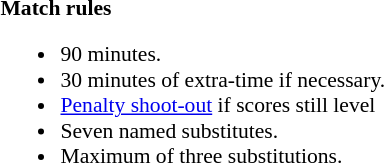<table style="width:100%; font-size:90%;">
<tr>
<td style="width:50%; vertical-align:top;"><br><strong>Match rules</strong><ul><li>90 minutes.</li><li>30 minutes of extra-time if necessary.</li><li><a href='#'>Penalty shoot-out</a> if scores still level</li><li>Seven named substitutes.</li><li>Maximum of three substitutions.</li></ul></td>
</tr>
</table>
